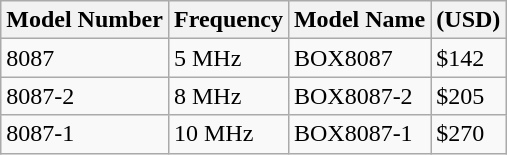<table class="wikitable">
<tr>
<th>Model Number</th>
<th>Frequency</th>
<th>Model Name</th>
<th>(USD)</th>
</tr>
<tr>
<td>8087</td>
<td>5 MHz</td>
<td>BOX8087</td>
<td>$142</td>
</tr>
<tr>
<td>8087-2</td>
<td>8 MHz</td>
<td>BOX8087-2</td>
<td>$205</td>
</tr>
<tr>
<td>8087-1</td>
<td>10 MHz</td>
<td>BOX8087-1</td>
<td>$270</td>
</tr>
</table>
